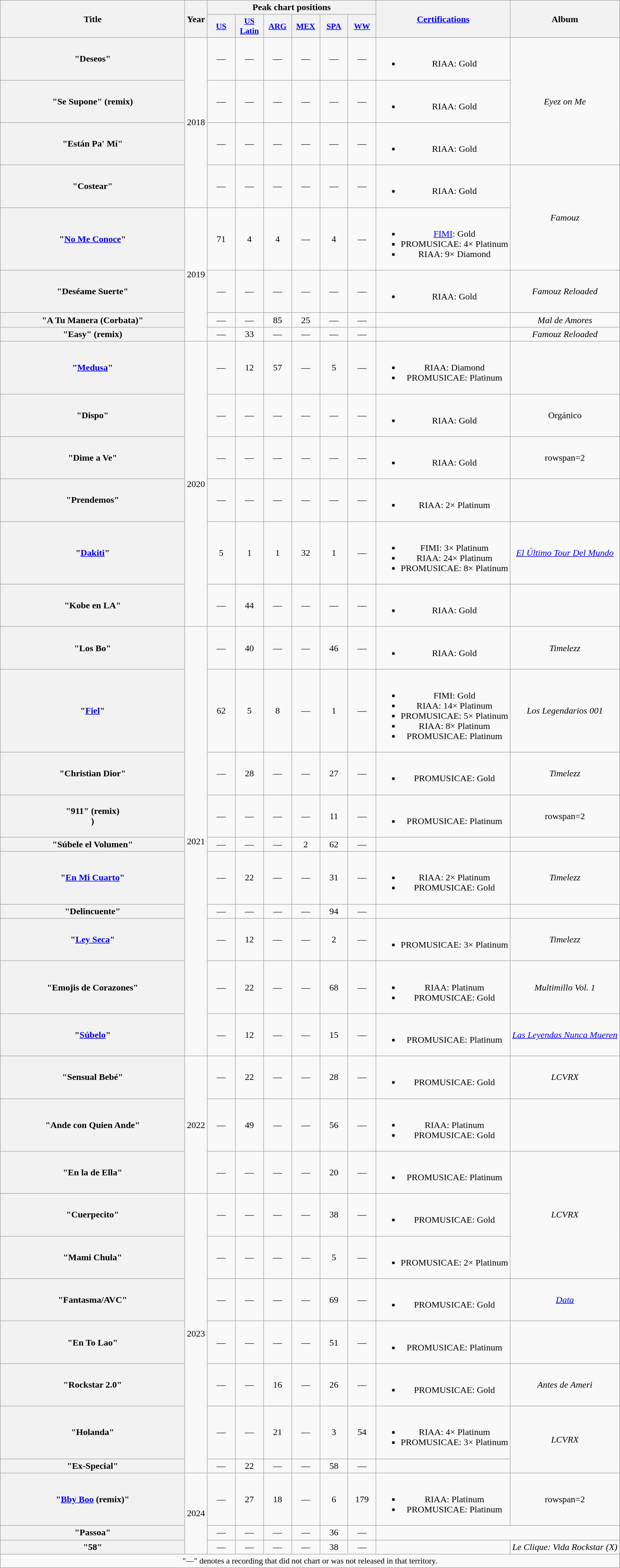<table class="wikitable plainrowheaders" style="text-align:center;">
<tr>
<th scope="col" rowspan="2" style="width:20em;">Title</th>
<th scope="col" rowspan="2">Year</th>
<th scope="col" colspan="6">Peak chart positions</th>
<th scope="col" rowspan="2"><a href='#'>Certifications</a></th>
<th scope="col" rowspan="2">Album</th>
</tr>
<tr>
<th scope="col" style="width:3em;font-size:90%;"><a href='#'>US</a><br></th>
<th scope="col" style="width:3em;font-size:90%;"><a href='#'>US<br>Latin</a><br></th>
<th scope="col" style="width:3em;font-size:90%;"><a href='#'>ARG</a><br></th>
<th scope="col" style="width:3em;font-size:90%;"><a href='#'>MEX</a><br></th>
<th scope="col" style="width:3em;font-size:90%;"><a href='#'>SPA</a><br></th>
<th scope="col" style="width:3em;font-size:90%;"><a href='#'>WW</a><br></th>
</tr>
<tr>
<th scope="row">"Deseos"<br></th>
<td rowspan=4>2018</td>
<td>—</td>
<td>—</td>
<td>—</td>
<td>—</td>
<td>—</td>
<td>—</td>
<td><br><ul><li>RIAA: Gold </li></ul></td>
<td rowspan=3><em>Eyez on Me</em></td>
</tr>
<tr>
<th scope="row">"Se Supone" (remix)<br></th>
<td>—</td>
<td>—</td>
<td>—</td>
<td>—</td>
<td>—</td>
<td>—</td>
<td><br><ul><li>RIAA: Gold </li></ul></td>
</tr>
<tr>
<th scope="row">"Están Pa' Mí"<br></th>
<td>—</td>
<td>—</td>
<td>—</td>
<td>—</td>
<td>—</td>
<td>—</td>
<td><br><ul><li>RIAA: Gold </li></ul></td>
</tr>
<tr>
<th scope="row">"Costear"<br></th>
<td>—</td>
<td>—</td>
<td>—</td>
<td>—</td>
<td>—</td>
<td>—</td>
<td><br><ul><li>RIAA: Gold </li></ul></td>
<td rowspan=2><em>Famouz</em></td>
</tr>
<tr>
<th scope="row">"<a href='#'>No Me Conoce</a>"<br></th>
<td rowspan=4>2019</td>
<td>71</td>
<td>4</td>
<td>4</td>
<td>—</td>
<td>4</td>
<td>—</td>
<td><br><ul><li><a href='#'>FIMI</a>: Gold</li><li>PROMUSICAE: 4× Platinum</li><li>RIAA: 9× Diamond  </li></ul></td>
</tr>
<tr>
<th scope="row">"Deséame Suerte"<br></th>
<td>—</td>
<td>—</td>
<td>—</td>
<td>—</td>
<td>—</td>
<td>—</td>
<td><br><ul><li>RIAA: Gold </li></ul></td>
<td><em>Famouz Reloaded</em></td>
</tr>
<tr>
<th scope="row">"A Tu Manera (Corbata)"<br></th>
<td>—</td>
<td>—</td>
<td>85</td>
<td>25</td>
<td>—</td>
<td>—</td>
<td></td>
<td><em>Mal de Amores</em></td>
</tr>
<tr>
<th scope="row">"Easy" (remix)<br></th>
<td>—</td>
<td>33</td>
<td>—</td>
<td>—</td>
<td>—</td>
<td>—</td>
<td></td>
<td><em>Famouz Reloaded</em></td>
</tr>
<tr>
<th scope="row">"<a href='#'>Medusa</a>"<br></th>
<td rowspan=6>2020</td>
<td>—</td>
<td>12</td>
<td>57</td>
<td>—</td>
<td>5</td>
<td>—</td>
<td><br><ul><li>RIAA: Diamond </li><li>PROMUSICAE: Platinum</li></ul></td>
<td></td>
</tr>
<tr>
<th scope="row">"Dispo"<br></th>
<td>—</td>
<td>—</td>
<td>—</td>
<td>—</td>
<td>—</td>
<td>—</td>
<td><br><ul><li>RIAA: Gold </li></ul></td>
<td>Orgánico</td>
</tr>
<tr>
<th scope="row">"Dime a Ve"</th>
<td>—</td>
<td>—</td>
<td>—</td>
<td>—</td>
<td>—</td>
<td>—</td>
<td><br><ul><li>RIAA: Gold </li></ul></td>
<td>rowspan=2 </td>
</tr>
<tr>
<th scope="row">"Prendemos"<br></th>
<td>—</td>
<td>—</td>
<td>—</td>
<td>—</td>
<td>—</td>
<td>—</td>
<td><br><ul><li>RIAA: 2× Platinum </li></ul></td>
</tr>
<tr>
<th scope="row">"<a href='#'>Dakiti</a>"<br></th>
<td>5</td>
<td>1</td>
<td>1</td>
<td>32</td>
<td>1</td>
<td>—</td>
<td><br><ul><li>FIMI: 3× Platinum</li><li>RIAA: 24× Platinum </li><li>PROMUSICAE: 8× Platinum</li></ul></td>
<td><em><a href='#'>El Último Tour Del Mundo</a></em></td>
</tr>
<tr>
<th scope="row">"Kobe en LA"</th>
<td>—</td>
<td>44</td>
<td>—</td>
<td>—</td>
<td>—</td>
<td>—</td>
<td><br><ul><li>RIAA: Gold </li></ul></td>
<td></td>
</tr>
<tr>
<th scope="row">"Los Bo"<br></th>
<td rowspan=10>2021</td>
<td>—</td>
<td>40</td>
<td>—</td>
<td>—</td>
<td>46</td>
<td>—</td>
<td><br><ul><li>RIAA: Gold </li></ul></td>
<td><em>Timelezz</em></td>
</tr>
<tr>
<th scope="row">"<a href='#'>Fiel</a>"<br></th>
<td>62</td>
<td>5</td>
<td>8</td>
<td>—</td>
<td>1</td>
<td>—</td>
<td><br><ul><li>FIMI: Gold</li><li>RIAA: 14× Platinum </li><li>PROMUSICAE: 5× Platinum</li><li>RIAA: 8× Platinum  </li><li>PROMUSICAE: Platinum </li></ul></td>
<td><em>Los Legendarios 001</em></td>
</tr>
<tr>
<th scope="row">"Christian Dior"</th>
<td>—</td>
<td>28</td>
<td>—</td>
<td>—</td>
<td>27</td>
<td>—</td>
<td><br><ul><li>PROMUSICAE: Gold</li></ul></td>
<td><em>Timelezz</em></td>
</tr>
<tr>
<th scope="row">"911" (remix)<br>)</th>
<td>—</td>
<td>—</td>
<td>—</td>
<td>—</td>
<td>11</td>
<td>—</td>
<td><br><ul><li>PROMUSICAE: Platinum</li></ul></td>
<td>rowspan=2 </td>
</tr>
<tr>
<th scope="row">"Súbele el Volumen"<br></th>
<td>—</td>
<td>—</td>
<td>—</td>
<td>2</td>
<td>62</td>
<td>—</td>
<td></td>
</tr>
<tr>
<th scope="row">"<a href='#'>En Mi Cuarto</a>"<br></th>
<td>—</td>
<td>22</td>
<td>—</td>
<td>—</td>
<td>31</td>
<td>—</td>
<td><br><ul><li>RIAA: 2× Platinum </li><li>PROMUSICAE: Gold</li></ul></td>
<td><em>Timelezz</em></td>
</tr>
<tr>
<th scope="row">"Delincuente"<br></th>
<td>—</td>
<td>—</td>
<td>—</td>
<td>—</td>
<td>94</td>
<td>—</td>
<td></td>
<td></td>
</tr>
<tr>
<th scope="row">"<a href='#'>Ley Seca</a>"<br></th>
<td>—</td>
<td>12</td>
<td>—</td>
<td>—</td>
<td>2</td>
<td>—</td>
<td><br><ul><li>PROMUSICAE: 3× Platinum</li></ul></td>
<td><em>Timelezz</em></td>
</tr>
<tr>
<th scope="row">"Emojis de Corazones"<br></th>
<td>—</td>
<td>22</td>
<td>—</td>
<td>—</td>
<td>68</td>
<td>—</td>
<td><br><ul><li>RIAA: Platinum </li><li>PROMUSICAE: Gold</li></ul></td>
<td><em>Multimillo Vol. 1</em></td>
</tr>
<tr>
<th scope="row">"<a href='#'>Súbelo</a>"<br></th>
<td>—</td>
<td>12</td>
<td>—</td>
<td>—</td>
<td>15</td>
<td>—</td>
<td><br><ul><li>PROMUSICAE: Platinum</li></ul></td>
<td><em><a href='#'>Las Leyendas Nunca Mueren</a></em></td>
</tr>
<tr>
<th scope="row">"Sensual Bebé"</th>
<td rowspan=3>2022</td>
<td>—</td>
<td>22</td>
<td>—</td>
<td>—</td>
<td>28</td>
<td>—</td>
<td><br><ul><li>PROMUSICAE: Gold</li></ul></td>
<td><em>LCVRX</em></td>
</tr>
<tr>
<th scope="row">"Ande con Quien Ande"<br></th>
<td>—</td>
<td>49</td>
<td>—</td>
<td>—</td>
<td>56</td>
<td>—</td>
<td><br><ul><li>RIAA: Platinum </li><li>PROMUSICAE: Gold</li></ul></td>
<td></td>
</tr>
<tr>
<th scope="row">"En la de Ella"<br></th>
<td>—</td>
<td>—</td>
<td>—</td>
<td>—</td>
<td>20</td>
<td>—</td>
<td><br><ul><li>PROMUSICAE: Platinum</li></ul></td>
<td rowspan=3><em>LCVRX</em></td>
</tr>
<tr>
<th scope="row">"Cuerpecito"</th>
<td rowspan=7>2023</td>
<td>—</td>
<td>—</td>
<td>—</td>
<td>—</td>
<td>38</td>
<td>—</td>
<td><br><ul><li>PROMUSICAE: Gold</li></ul></td>
</tr>
<tr>
<th scope="row">"Mami Chula" <br></th>
<td>—</td>
<td>—</td>
<td>—</td>
<td>—</td>
<td>5</td>
<td>—</td>
<td><br><ul><li>PROMUSICAE: 2× Platinum</li></ul></td>
</tr>
<tr>
<th scope="row">"Fantasma/AVC" <br></th>
<td>—</td>
<td>—</td>
<td>—</td>
<td>—</td>
<td>69</td>
<td>—</td>
<td><br><ul><li>PROMUSICAE: Gold</li></ul></td>
<td><em><a href='#'>Data</a></em></td>
</tr>
<tr>
<th scope="row">"En To Lao" <br></th>
<td>—</td>
<td>—</td>
<td>—</td>
<td>—</td>
<td>51</td>
<td>—</td>
<td><br><ul><li>PROMUSICAE: Platinum</li></ul></td>
<td></td>
</tr>
<tr>
<th scope="row">"Rockstar 2.0" <br></th>
<td>—</td>
<td>—</td>
<td>16</td>
<td>—</td>
<td>26</td>
<td>—</td>
<td><br><ul><li>PROMUSICAE: Gold</li></ul></td>
<td><em>Antes de Ameri</em></td>
</tr>
<tr>
<th scope="row">"Holanda"</th>
<td>—</td>
<td>—</td>
<td>21</td>
<td>—</td>
<td>3</td>
<td>54</td>
<td><br><ul><li>RIAA: 4× Platinum </li><li>PROMUSICAE: 3× Platinum</li></ul></td>
<td rowspan=2><em>LCVRX</em></td>
</tr>
<tr>
<th scope="row">"Ex-Special" <br></th>
<td>—</td>
<td>22</td>
<td>—</td>
<td>—</td>
<td>58</td>
<td>—</td>
<td></td>
</tr>
<tr>
<th scope="row">"<a href='#'>Bby Boo</a> (remix)" <br></th>
<td rowspan=3>2024</td>
<td>—</td>
<td>27</td>
<td>18</td>
<td>—</td>
<td>6</td>
<td>179</td>
<td><br><ul><li>RIAA: Platinum </li><li>PROMUSICAE: Platinum</li></ul></td>
<td>rowspan=2</td>
</tr>
<tr>
<th scope="row">"Passoa" <br></th>
<td>—</td>
<td>—</td>
<td>—</td>
<td>—</td>
<td>36</td>
<td>—</td>
</tr>
<tr>
<th scope="row">"58" <br></th>
<td>—</td>
<td>—</td>
<td>—</td>
<td>—</td>
<td>38</td>
<td>—</td>
<td></td>
<td><em>Le Clique: Vida Rockstar (X)</em></td>
</tr>
<tr>
<td colspan="16" style="font-size:90%">"—" denotes a recording that did not chart or was not released in that territory.</td>
</tr>
</table>
